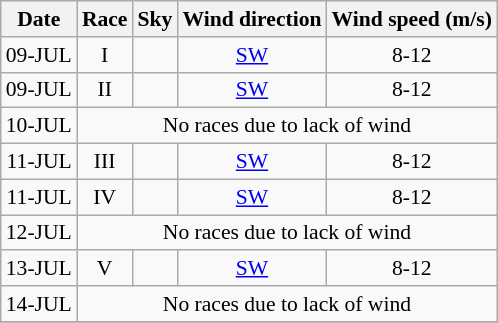<table class="wikitable" style="text-align:right; font-size:90%">
<tr>
<th>Date</th>
<th>Race</th>
<th>Sky</th>
<th>Wind direction</th>
<th>Wind speed (m/s)</th>
</tr>
<tr>
<td>09-JUL</td>
<td align=center>I</td>
<td align=left></td>
<td align=center><a href='#'>SW</a></td>
<td align=center>8-12</td>
</tr>
<tr>
<td>09-JUL</td>
<td align=center>II</td>
<td align=left></td>
<td align=center><a href='#'>SW</a></td>
<td align=center>8-12</td>
</tr>
<tr>
<td>10-JUL</td>
<td colspan=4 align=center>No races due to lack of wind</td>
</tr>
<tr>
<td>11-JUL</td>
<td align=center>III</td>
<td align=left></td>
<td align=center><a href='#'>SW</a></td>
<td align=center>8-12</td>
</tr>
<tr>
<td>11-JUL</td>
<td align=center>IV</td>
<td align=left></td>
<td align=center><a href='#'>SW</a></td>
<td align=center>8-12</td>
</tr>
<tr>
<td>12-JUL</td>
<td colspan=4 align=center>No races due to lack of wind</td>
</tr>
<tr>
<td>13-JUL</td>
<td align=center>V</td>
<td align=left></td>
<td align=center><a href='#'>SW</a></td>
<td align=center>8-12</td>
</tr>
<tr>
<td>14-JUL</td>
<td colspan=4 align=center>No races due to lack of wind</td>
</tr>
<tr>
</tr>
</table>
